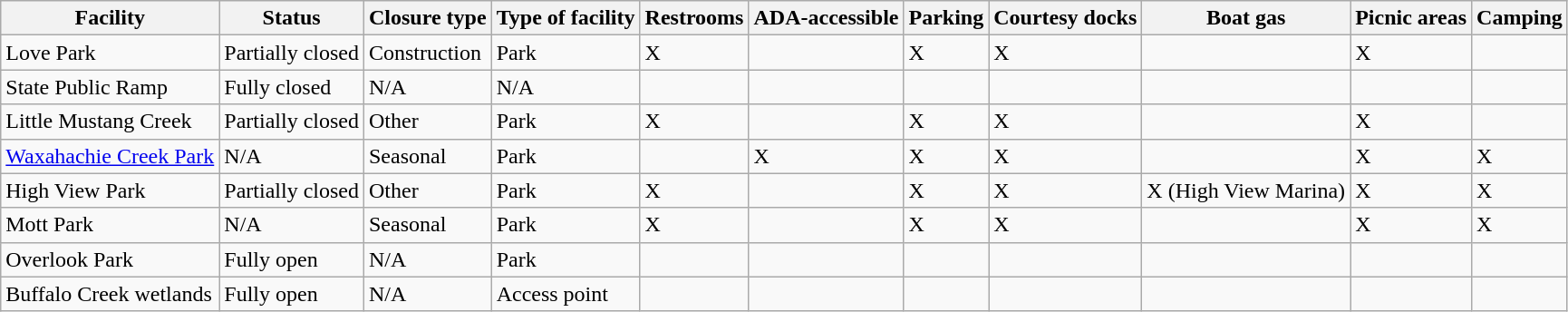<table class="wikitable">
<tr>
<th>Facility</th>
<th>Status</th>
<th>Closure type</th>
<th>Type of facility</th>
<th>Restrooms</th>
<th>ADA-accessible</th>
<th>Parking</th>
<th>Courtesy docks</th>
<th>Boat gas</th>
<th>Picnic areas</th>
<th>Camping</th>
</tr>
<tr>
<td>Love Park</td>
<td>Partially closed</td>
<td>Construction</td>
<td>Park</td>
<td>X</td>
<td></td>
<td>X</td>
<td>X</td>
<td></td>
<td>X</td>
<td></td>
</tr>
<tr>
<td>State Public Ramp</td>
<td>Fully closed</td>
<td>N/A</td>
<td>N/A</td>
<td></td>
<td></td>
<td></td>
<td></td>
<td></td>
<td></td>
<td></td>
</tr>
<tr>
<td>Little Mustang Creek</td>
<td>Partially closed</td>
<td>Other</td>
<td>Park</td>
<td>X</td>
<td></td>
<td>X</td>
<td>X</td>
<td></td>
<td>X</td>
<td></td>
</tr>
<tr>
<td><a href='#'>Waxahachie Creek Park</a></td>
<td>N/A</td>
<td>Seasonal</td>
<td>Park</td>
<td></td>
<td>X</td>
<td>X</td>
<td>X</td>
<td></td>
<td>X</td>
<td>X</td>
</tr>
<tr>
<td>High View Park</td>
<td>Partially closed</td>
<td>Other</td>
<td>Park</td>
<td>X</td>
<td></td>
<td>X</td>
<td>X</td>
<td>X (High View Marina)</td>
<td>X</td>
<td>X</td>
</tr>
<tr>
<td>Mott Park</td>
<td>N/A</td>
<td>Seasonal</td>
<td>Park</td>
<td>X</td>
<td></td>
<td>X</td>
<td>X</td>
<td></td>
<td>X</td>
<td>X</td>
</tr>
<tr>
<td>Overlook Park</td>
<td>Fully open</td>
<td>N/A</td>
<td>Park</td>
<td></td>
<td></td>
<td></td>
<td></td>
<td></td>
<td></td>
<td></td>
</tr>
<tr>
<td>Buffalo Creek wetlands</td>
<td>Fully open</td>
<td>N/A</td>
<td>Access point</td>
<td></td>
<td></td>
<td></td>
<td></td>
<td></td>
<td></td>
<td></td>
</tr>
</table>
